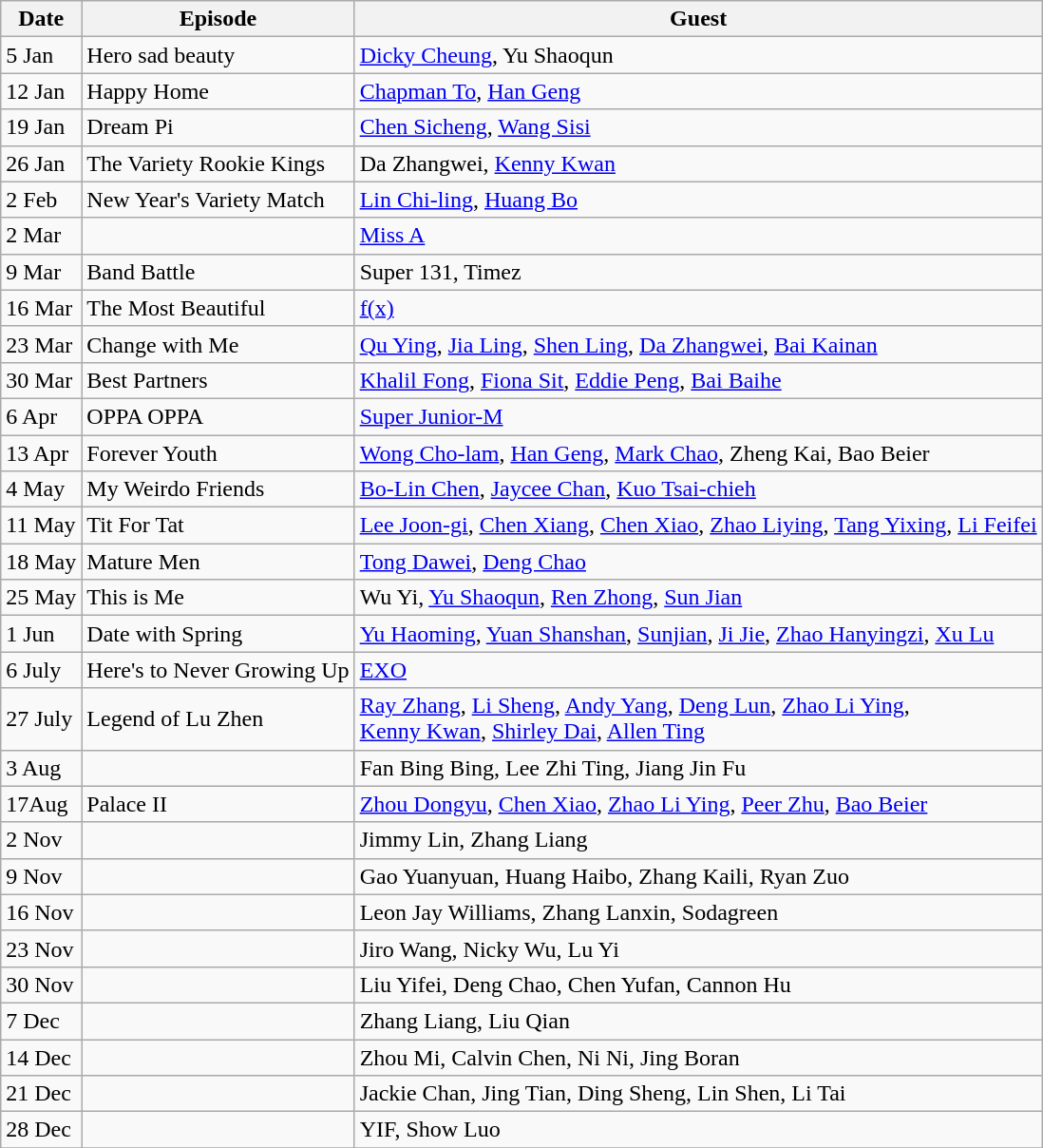<table class="wikitable">
<tr>
<th scope="col">Date</th>
<th scope="col">Episode</th>
<th scope="col">Guest</th>
</tr>
<tr>
<td>5 Jan</td>
<td>Hero sad beauty</td>
<td><a href='#'>Dicky Cheung</a>, Yu Shaoqun</td>
</tr>
<tr>
<td>12 Jan</td>
<td>Happy Home</td>
<td><a href='#'>Chapman To</a>, <a href='#'>Han Geng</a></td>
</tr>
<tr>
<td>19 Jan</td>
<td>Dream Pi</td>
<td><a href='#'>Chen Sicheng</a>, <a href='#'>Wang Sisi</a></td>
</tr>
<tr>
<td>26 Jan</td>
<td>The Variety Rookie Kings</td>
<td>Da Zhangwei, <a href='#'>Kenny Kwan</a></td>
</tr>
<tr>
<td>2 Feb</td>
<td>New Year's Variety Match</td>
<td><a href='#'>Lin Chi-ling</a>, <a href='#'>Huang Bo</a></td>
</tr>
<tr>
<td>2 Mar</td>
<td></td>
<td><a href='#'>Miss A</a></td>
</tr>
<tr>
<td>9 Mar</td>
<td>Band Battle</td>
<td>Super 131, Timez</td>
</tr>
<tr>
<td>16 Mar</td>
<td>The Most Beautiful</td>
<td><a href='#'>f(x)</a></td>
</tr>
<tr>
<td>23 Mar</td>
<td>Change with Me</td>
<td><a href='#'>Qu Ying</a>, <a href='#'>Jia Ling</a>, <a href='#'>Shen Ling</a>, <a href='#'>Da Zhangwei</a>, <a href='#'>Bai Kainan</a></td>
</tr>
<tr>
<td>30 Mar</td>
<td>Best Partners</td>
<td><a href='#'>Khalil Fong</a>, <a href='#'>Fiona Sit</a>, <a href='#'>Eddie Peng</a>, <a href='#'>Bai Baihe</a></td>
</tr>
<tr>
<td>6 Apr</td>
<td>OPPA OPPA</td>
<td><a href='#'>Super Junior-M</a></td>
</tr>
<tr>
<td>13 Apr</td>
<td>Forever Youth</td>
<td><a href='#'>Wong Cho-lam</a>, <a href='#'>Han Geng</a>, <a href='#'>Mark Chao</a>, Zheng Kai, Bao Beier</td>
</tr>
<tr>
<td>4 May</td>
<td>My Weirdo Friends</td>
<td><a href='#'>Bo-Lin Chen</a>, <a href='#'>Jaycee Chan</a>, <a href='#'>Kuo Tsai-chieh</a></td>
</tr>
<tr>
<td>11 May</td>
<td>Tit For Tat</td>
<td><a href='#'>Lee Joon-gi</a>, <a href='#'>Chen Xiang</a>, <a href='#'>Chen Xiao</a>, <a href='#'>Zhao Liying</a>, <a href='#'>Tang Yixing</a>, <a href='#'>Li Feifei</a></td>
</tr>
<tr>
<td>18 May</td>
<td>Mature Men</td>
<td><a href='#'>Tong Dawei</a>, <a href='#'>Deng Chao</a></td>
</tr>
<tr>
<td>25 May</td>
<td>This is Me</td>
<td>Wu Yi, <a href='#'>Yu Shaoqun</a>, <a href='#'>Ren Zhong</a>, <a href='#'>Sun Jian</a></td>
</tr>
<tr>
<td>1 Jun</td>
<td>Date with Spring</td>
<td><a href='#'>Yu Haoming</a>, <a href='#'>Yuan Shanshan</a>, <a href='#'>Sunjian</a>, <a href='#'>Ji Jie</a>, <a href='#'>Zhao Hanyingzi</a>, <a href='#'>Xu Lu</a></td>
</tr>
<tr>
<td>6 July</td>
<td>Here's to Never Growing Up</td>
<td><a href='#'>EXO</a></td>
</tr>
<tr>
<td>27 July</td>
<td>Legend of Lu Zhen</td>
<td><a href='#'>Ray Zhang</a>, <a href='#'>Li Sheng</a>, <a href='#'>Andy Yang</a>, <a href='#'>Deng Lun</a>, <a href='#'>Zhao Li Ying</a>,<br><a href='#'>Kenny Kwan</a>, <a href='#'>Shirley Dai</a>, <a href='#'>Allen Ting</a></td>
</tr>
<tr>
<td>3 Aug</td>
<td></td>
<td>Fan Bing Bing, Lee Zhi Ting, Jiang Jin Fu</td>
</tr>
<tr>
<td>17Aug</td>
<td>Palace II</td>
<td><a href='#'>Zhou Dongyu</a>, <a href='#'>Chen Xiao</a>, <a href='#'>Zhao Li Ying</a>, <a href='#'>Peer Zhu</a>, <a href='#'>Bao Beier</a></td>
</tr>
<tr>
<td>2 Nov</td>
<td></td>
<td>Jimmy Lin, Zhang Liang</td>
</tr>
<tr>
<td>9 Nov</td>
<td></td>
<td>Gao Yuanyuan, Huang Haibo, Zhang Kaili, Ryan Zuo</td>
</tr>
<tr>
<td>16 Nov</td>
<td></td>
<td>Leon Jay Williams, Zhang Lanxin, Sodagreen</td>
</tr>
<tr>
<td>23 Nov</td>
<td></td>
<td>Jiro Wang, Nicky Wu, Lu Yi</td>
</tr>
<tr>
<td>30 Nov</td>
<td></td>
<td>Liu Yifei, Deng Chao, Chen Yufan, Cannon Hu</td>
</tr>
<tr>
<td>7 Dec</td>
<td></td>
<td>Zhang Liang, Liu Qian</td>
</tr>
<tr>
<td>14 Dec</td>
<td></td>
<td>Zhou Mi, Calvin Chen, Ni Ni, Jing Boran</td>
</tr>
<tr>
<td>21 Dec</td>
<td></td>
<td>Jackie Chan, Jing Tian, Ding Sheng, Lin Shen, Li Tai</td>
</tr>
<tr>
<td>28 Dec</td>
<td></td>
<td>YIF, Show Luo</td>
</tr>
<tr>
</tr>
</table>
